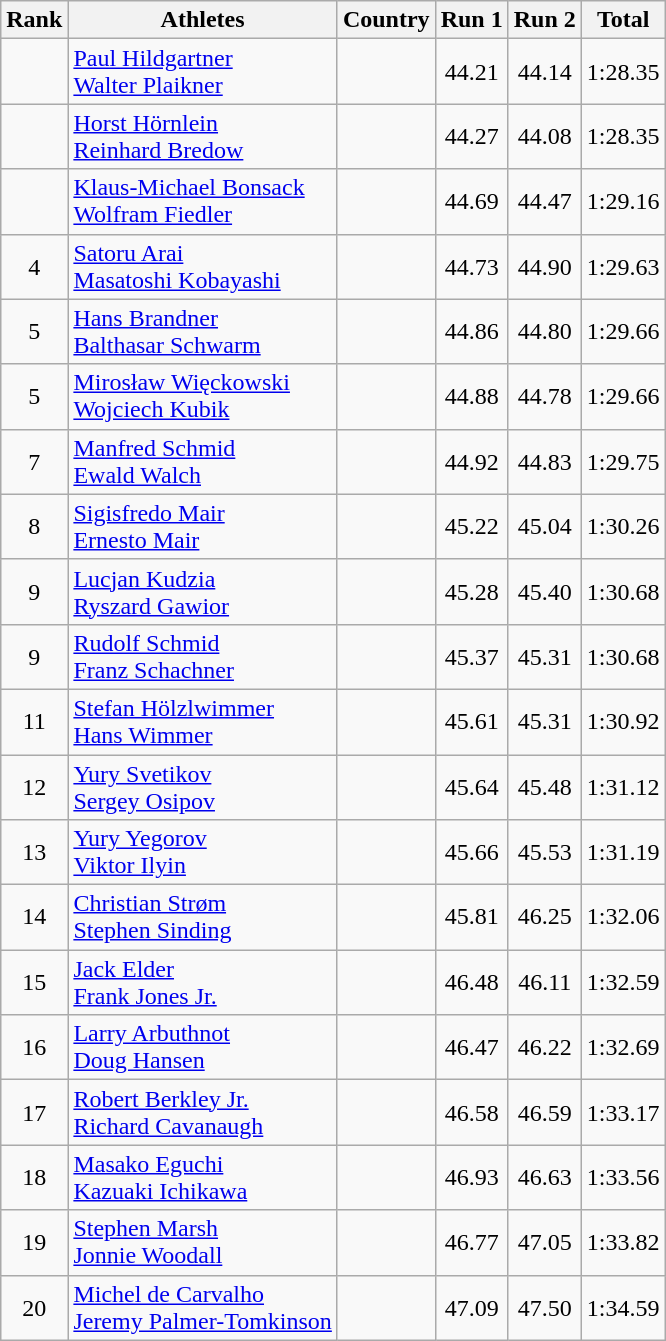<table class="wikitable sortable" style="text-align:center">
<tr>
<th>Rank</th>
<th>Athletes</th>
<th>Country</th>
<th>Run 1</th>
<th>Run 2</th>
<th>Total</th>
</tr>
<tr>
<td></td>
<td align=left><a href='#'>Paul Hildgartner</a> <br> <a href='#'>Walter Plaikner</a></td>
<td align=left></td>
<td>44.21</td>
<td>44.14</td>
<td>1:28.35</td>
</tr>
<tr>
<td></td>
<td align=left><a href='#'>Horst Hörnlein</a> <br> <a href='#'>Reinhard Bredow</a></td>
<td align=left></td>
<td>44.27</td>
<td>44.08</td>
<td>1:28.35</td>
</tr>
<tr>
<td></td>
<td align=left><a href='#'>Klaus-Michael Bonsack</a> <br> <a href='#'>Wolfram Fiedler</a></td>
<td align=left></td>
<td>44.69</td>
<td>44.47</td>
<td>1:29.16</td>
</tr>
<tr>
<td>4</td>
<td align=left><a href='#'>Satoru Arai</a> <br> <a href='#'>Masatoshi Kobayashi</a></td>
<td align=left></td>
<td>44.73</td>
<td>44.90</td>
<td>1:29.63</td>
</tr>
<tr>
<td>5</td>
<td align=left><a href='#'>Hans Brandner</a> <br> <a href='#'>Balthasar Schwarm</a></td>
<td align=left></td>
<td>44.86</td>
<td>44.80</td>
<td>1:29.66</td>
</tr>
<tr>
<td>5</td>
<td align=left><a href='#'>Mirosław Więckowski</a> <br> <a href='#'>Wojciech Kubik</a></td>
<td align=left></td>
<td>44.88</td>
<td>44.78</td>
<td>1:29.66</td>
</tr>
<tr>
<td>7</td>
<td align=left><a href='#'>Manfred Schmid</a> <br> <a href='#'>Ewald Walch</a></td>
<td align=left></td>
<td>44.92</td>
<td>44.83</td>
<td>1:29.75</td>
</tr>
<tr>
<td>8</td>
<td align=left><a href='#'>Sigisfredo Mair</a> <br> <a href='#'>Ernesto Mair</a></td>
<td align=left></td>
<td>45.22</td>
<td>45.04</td>
<td>1:30.26</td>
</tr>
<tr>
<td>9</td>
<td align=left><a href='#'>Lucjan Kudzia</a> <br> <a href='#'>Ryszard Gawior</a></td>
<td align=left></td>
<td>45.28</td>
<td>45.40</td>
<td>1:30.68</td>
</tr>
<tr>
<td>9</td>
<td align=left><a href='#'>Rudolf Schmid</a> <br> <a href='#'>Franz Schachner</a></td>
<td align=left></td>
<td>45.37</td>
<td>45.31</td>
<td>1:30.68</td>
</tr>
<tr>
<td>11</td>
<td align=left><a href='#'>Stefan Hölzlwimmer</a> <br> <a href='#'>Hans Wimmer</a></td>
<td align=left></td>
<td>45.61</td>
<td>45.31</td>
<td>1:30.92</td>
</tr>
<tr>
<td>12</td>
<td align=left><a href='#'>Yury Svetikov</a> <br> <a href='#'>Sergey Osipov</a></td>
<td align=left></td>
<td>45.64</td>
<td>45.48</td>
<td>1:31.12</td>
</tr>
<tr>
<td>13</td>
<td align=left><a href='#'>Yury Yegorov</a> <br> <a href='#'>Viktor Ilyin</a></td>
<td align=left></td>
<td>45.66</td>
<td>45.53</td>
<td>1:31.19</td>
</tr>
<tr>
<td>14</td>
<td align=left><a href='#'>Christian Strøm</a> <br> <a href='#'>Stephen Sinding</a></td>
<td align=left></td>
<td>45.81</td>
<td>46.25</td>
<td>1:32.06</td>
</tr>
<tr>
<td>15</td>
<td align=left><a href='#'>Jack Elder</a> <br> <a href='#'>Frank Jones Jr.</a></td>
<td align=left></td>
<td>46.48</td>
<td>46.11</td>
<td>1:32.59</td>
</tr>
<tr>
<td>16</td>
<td align=left><a href='#'>Larry Arbuthnot</a> <br> <a href='#'>Doug Hansen</a></td>
<td align=left></td>
<td>46.47</td>
<td>46.22</td>
<td>1:32.69</td>
</tr>
<tr>
<td>17</td>
<td align=left><a href='#'>Robert Berkley Jr.</a> <br> <a href='#'>Richard Cavanaugh</a></td>
<td align=left></td>
<td>46.58</td>
<td>46.59</td>
<td>1:33.17</td>
</tr>
<tr>
<td>18</td>
<td align=left><a href='#'>Masako Eguchi</a> <br> <a href='#'>Kazuaki Ichikawa</a></td>
<td align=left></td>
<td>46.93</td>
<td>46.63</td>
<td>1:33.56</td>
</tr>
<tr>
<td>19</td>
<td align=left><a href='#'>Stephen Marsh</a> <br> <a href='#'>Jonnie Woodall</a></td>
<td align=left></td>
<td>46.77</td>
<td>47.05</td>
<td>1:33.82</td>
</tr>
<tr>
<td>20</td>
<td align=left><a href='#'>Michel de Carvalho</a> <br> <a href='#'>Jeremy Palmer-Tomkinson</a></td>
<td align=left></td>
<td>47.09</td>
<td>47.50</td>
<td>1:34.59</td>
</tr>
</table>
